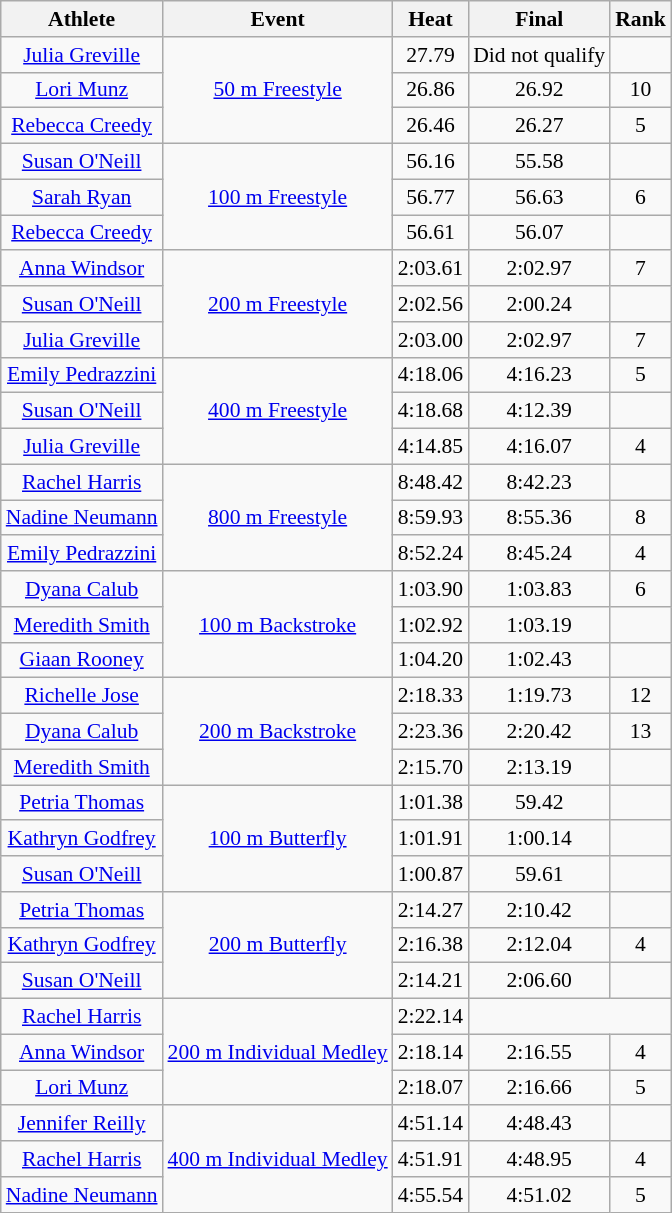<table class="wikitable" style="font-size:90%">
<tr>
<th>Athlete</th>
<th>Event</th>
<th>Heat</th>
<th>Final</th>
<th>Rank</th>
</tr>
<tr align=center>
<td><a href='#'>Julia Greville</a></td>
<td rowspan=3><a href='#'>50 m Freestyle</a></td>
<td>27.79</td>
<td>Did not qualify</td>
<td></td>
</tr>
<tr align=center>
<td><a href='#'>Lori Munz</a></td>
<td>26.86</td>
<td>26.92</td>
<td>10</td>
</tr>
<tr align=center>
<td><a href='#'>Rebecca Creedy</a></td>
<td>26.46</td>
<td>26.27</td>
<td>5</td>
</tr>
<tr align=center>
<td><a href='#'>Susan O'Neill</a></td>
<td rowspan=3><a href='#'>100 m Freestyle</a></td>
<td>56.16</td>
<td>55.58</td>
<td></td>
</tr>
<tr align=center>
<td><a href='#'>Sarah Ryan</a></td>
<td>56.77</td>
<td>56.63</td>
<td>6</td>
</tr>
<tr align=center>
<td><a href='#'>Rebecca Creedy</a></td>
<td>56.61</td>
<td>56.07</td>
<td></td>
</tr>
<tr align=center>
<td><a href='#'>Anna Windsor</a></td>
<td rowspan=3><a href='#'>200 m Freestyle</a></td>
<td>2:03.61</td>
<td>2:02.97</td>
<td>7</td>
</tr>
<tr align=center>
<td><a href='#'>Susan O'Neill</a></td>
<td>2:02.56</td>
<td>2:00.24</td>
<td></td>
</tr>
<tr align=center>
<td><a href='#'>Julia Greville</a></td>
<td>2:03.00</td>
<td>2:02.97</td>
<td>7</td>
</tr>
<tr align=center>
<td><a href='#'>Emily Pedrazzini</a></td>
<td rowspan=3><a href='#'>400 m Freestyle</a></td>
<td>4:18.06</td>
<td>4:16.23</td>
<td>5</td>
</tr>
<tr align=center>
<td><a href='#'>Susan O'Neill</a></td>
<td>4:18.68</td>
<td>4:12.39</td>
<td></td>
</tr>
<tr align=center>
<td><a href='#'>Julia Greville</a></td>
<td>4:14.85</td>
<td>4:16.07</td>
<td>4</td>
</tr>
<tr align=center>
<td><a href='#'>Rachel Harris</a></td>
<td rowspan=3><a href='#'>800 m Freestyle</a></td>
<td>8:48.42</td>
<td>8:42.23</td>
<td></td>
</tr>
<tr align=center>
<td><a href='#'>Nadine Neumann</a></td>
<td>8:59.93</td>
<td>8:55.36</td>
<td>8</td>
</tr>
<tr align=center>
<td><a href='#'>Emily Pedrazzini</a></td>
<td>8:52.24</td>
<td>8:45.24</td>
<td>4</td>
</tr>
<tr align=center>
<td><a href='#'>Dyana Calub</a></td>
<td rowspan=3><a href='#'>100 m Backstroke</a></td>
<td>1:03.90</td>
<td>1:03.83</td>
<td>6</td>
</tr>
<tr align=center>
<td><a href='#'>Meredith Smith</a></td>
<td>1:02.92</td>
<td>1:03.19</td>
<td></td>
</tr>
<tr align=center>
<td><a href='#'>Giaan Rooney</a></td>
<td>1:04.20</td>
<td>1:02.43 </td>
<td></td>
</tr>
<tr align=center>
<td><a href='#'>Richelle Jose</a></td>
<td rowspan=3><a href='#'>200 m Backstroke</a></td>
<td>2:18.33</td>
<td>1:19.73</td>
<td>12</td>
</tr>
<tr align=center>
<td><a href='#'>Dyana Calub</a></td>
<td>2:23.36</td>
<td>2:20.42</td>
<td>13</td>
</tr>
<tr align=center>
<td><a href='#'>Meredith Smith</a></td>
<td>2:15.70</td>
<td>2:13.19</td>
<td></td>
</tr>
<tr align=center>
<td><a href='#'>Petria Thomas</a></td>
<td rowspan=3><a href='#'>100 m Butterfly</a></td>
<td>1:01.38</td>
<td>59.42 </td>
<td></td>
</tr>
<tr align=center>
<td><a href='#'>Kathryn Godfrey</a></td>
<td>1:01.91</td>
<td>1:00.14</td>
<td></td>
</tr>
<tr align=center>
<td><a href='#'>Susan O'Neill</a></td>
<td>1:00.87</td>
<td>59.61</td>
<td></td>
</tr>
<tr align=center>
<td><a href='#'>Petria Thomas</a></td>
<td rowspan=3><a href='#'>200 m Butterfly</a></td>
<td>2:14.27</td>
<td>2:10.42</td>
<td></td>
</tr>
<tr align=center>
<td><a href='#'>Kathryn Godfrey</a></td>
<td>2:16.38</td>
<td>2:12.04</td>
<td>4</td>
</tr>
<tr align=center>
<td><a href='#'>Susan O'Neill</a></td>
<td>2:14.21</td>
<td>2:06.60 </td>
<td></td>
</tr>
<tr align=center>
<td><a href='#'>Rachel Harris</a></td>
<td rowspan=3><a href='#'>200 m Individual Medley</a></td>
<td>2:22.14</td>
</tr>
<tr align=center>
<td><a href='#'>Anna Windsor</a></td>
<td>2:18.14</td>
<td>2:16.55</td>
<td>4</td>
</tr>
<tr align=center>
<td><a href='#'>Lori Munz</a></td>
<td>2:18.07</td>
<td>2:16.66</td>
<td>5</td>
</tr>
<tr align=center>
<td><a href='#'>Jennifer Reilly</a></td>
<td rowspan=3><a href='#'>400 m Individual Medley</a></td>
<td>4:51.14</td>
<td>4:48.43</td>
<td></td>
</tr>
<tr align=center>
<td><a href='#'>Rachel Harris</a></td>
<td>4:51.91</td>
<td>4:48.95</td>
<td>4</td>
</tr>
<tr align=center>
<td><a href='#'>Nadine Neumann</a></td>
<td>4:55.54</td>
<td>4:51.02</td>
<td>5</td>
</tr>
</table>
